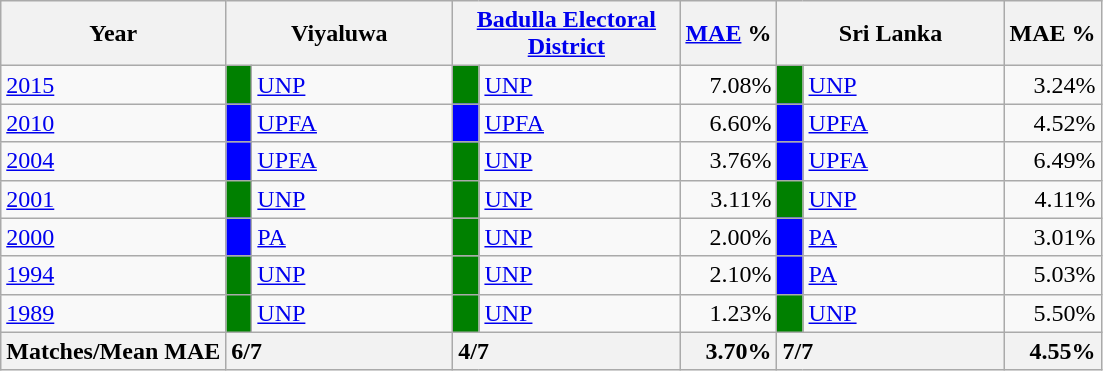<table class="wikitable">
<tr>
<th>Year</th>
<th colspan="2" width="144px">Viyaluwa</th>
<th colspan="2" width="144px"><a href='#'>Badulla Electoral District</a></th>
<th><a href='#'>MAE</a> %</th>
<th colspan="2" width="144px">Sri Lanka</th>
<th>MAE %</th>
</tr>
<tr>
<td><a href='#'>2015</a></td>
<td style="background-color:green;" width="10px"></td>
<td style="text-align:left;"><a href='#'>UNP</a></td>
<td style="background-color:green;" width="10px"></td>
<td style="text-align:left;"><a href='#'>UNP</a></td>
<td style="text-align:right;">7.08%</td>
<td style="background-color:green;" width="10px"></td>
<td style="text-align:left;"><a href='#'>UNP</a></td>
<td style="text-align:right;">3.24%</td>
</tr>
<tr>
<td><a href='#'>2010</a></td>
<td style="background-color:blue;" width="10px"></td>
<td style="text-align:left;"><a href='#'>UPFA</a></td>
<td style="background-color:blue;" width="10px"></td>
<td style="text-align:left;"><a href='#'>UPFA</a></td>
<td style="text-align:right;">6.60%</td>
<td style="background-color:blue;" width="10px"></td>
<td style="text-align:left;"><a href='#'>UPFA</a></td>
<td style="text-align:right;">4.52%</td>
</tr>
<tr>
<td><a href='#'>2004</a></td>
<td style="background-color:blue;" width="10px"></td>
<td style="text-align:left;"><a href='#'>UPFA</a></td>
<td style="background-color:green;" width="10px"></td>
<td style="text-align:left;"><a href='#'>UNP</a></td>
<td style="text-align:right;">3.76%</td>
<td style="background-color:blue;" width="10px"></td>
<td style="text-align:left;"><a href='#'>UPFA</a></td>
<td style="text-align:right;">6.49%</td>
</tr>
<tr>
<td><a href='#'>2001</a></td>
<td style="background-color:green;" width="10px"></td>
<td style="text-align:left;"><a href='#'>UNP</a></td>
<td style="background-color:green;" width="10px"></td>
<td style="text-align:left;"><a href='#'>UNP</a></td>
<td style="text-align:right;">3.11%</td>
<td style="background-color:green;" width="10px"></td>
<td style="text-align:left;"><a href='#'>UNP</a></td>
<td style="text-align:right;">4.11%</td>
</tr>
<tr>
<td><a href='#'>2000</a></td>
<td style="background-color:blue;" width="10px"></td>
<td style="text-align:left;"><a href='#'>PA</a></td>
<td style="background-color:green;" width="10px"></td>
<td style="text-align:left;"><a href='#'>UNP</a></td>
<td style="text-align:right;">2.00%</td>
<td style="background-color:blue;" width="10px"></td>
<td style="text-align:left;"><a href='#'>PA</a></td>
<td style="text-align:right;">3.01%</td>
</tr>
<tr>
<td><a href='#'>1994</a></td>
<td style="background-color:green;" width="10px"></td>
<td style="text-align:left;"><a href='#'>UNP</a></td>
<td style="background-color:green;" width="10px"></td>
<td style="text-align:left;"><a href='#'>UNP</a></td>
<td style="text-align:right;">2.10%</td>
<td style="background-color:blue;" width="10px"></td>
<td style="text-align:left;"><a href='#'>PA</a></td>
<td style="text-align:right;">5.03%</td>
</tr>
<tr>
<td><a href='#'>1989</a></td>
<td style="background-color:green;" width="10px"></td>
<td style="text-align:left;"><a href='#'>UNP</a></td>
<td style="background-color:green;" width="10px"></td>
<td style="text-align:left;"><a href='#'>UNP</a></td>
<td style="text-align:right;">1.23%</td>
<td style="background-color:green;" width="10px"></td>
<td style="text-align:left;"><a href='#'>UNP</a></td>
<td style="text-align:right;">5.50%</td>
</tr>
<tr>
<th>Matches/Mean MAE</th>
<th style="text-align:left;"colspan="2" width="144px">6/7</th>
<th style="text-align:left;"colspan="2" width="144px">4/7</th>
<th style="text-align:right;">3.70%</th>
<th style="text-align:left;"colspan="2" width="144px">7/7</th>
<th style="text-align:right;">4.55%</th>
</tr>
</table>
